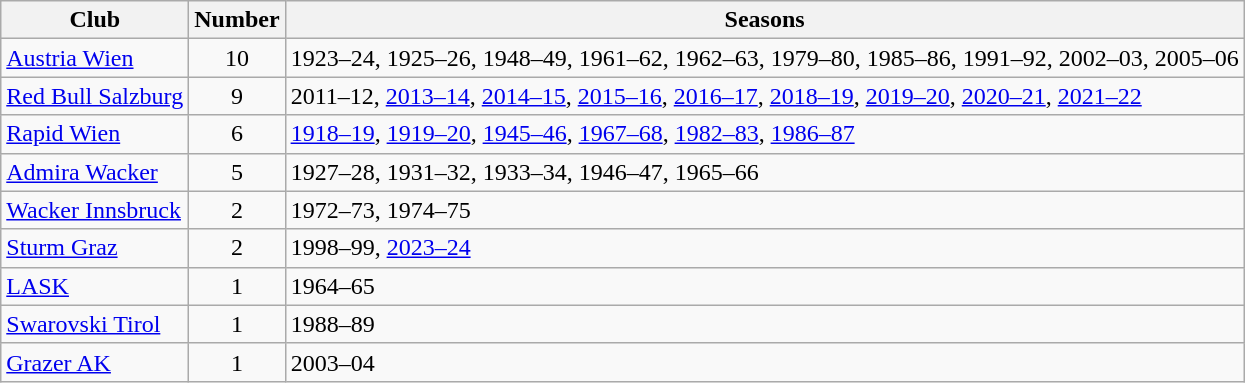<table class="wikitable sortable">
<tr>
<th>Club</th>
<th>Number</th>
<th>Seasons</th>
</tr>
<tr>
<td><a href='#'>Austria Wien</a></td>
<td style="text-align:center">10</td>
<td>1923–24, 1925–26, 1948–49, 1961–62, 1962–63, 1979–80, 1985–86, 1991–92, 2002–03, 2005–06</td>
</tr>
<tr>
<td><a href='#'>Red Bull Salzburg</a></td>
<td style="text-align:center">9</td>
<td>2011–12, <a href='#'>2013–14</a>, <a href='#'>2014–15</a>, <a href='#'>2015–16</a>, <a href='#'>2016–17</a>, <a href='#'>2018–19</a>, <a href='#'>2019–20</a>, <a href='#'>2020–21</a>, <a href='#'>2021–22</a></td>
</tr>
<tr>
<td><a href='#'>Rapid Wien</a></td>
<td style="text-align:center">6</td>
<td><a href='#'>1918–19</a>, <a href='#'>1919–20</a>, <a href='#'>1945–46</a>, <a href='#'>1967–68</a>, <a href='#'>1982–83</a>, <a href='#'>1986–87</a></td>
</tr>
<tr>
<td><a href='#'>Admira Wacker</a></td>
<td style="text-align:center">5</td>
<td>1927–28, 1931–32, 1933–34, 1946–47, 1965–66</td>
</tr>
<tr>
<td><a href='#'>Wacker Innsbruck</a></td>
<td style="text-align:center">2</td>
<td>1972–73, 1974–75</td>
</tr>
<tr>
<td><a href='#'>Sturm Graz</a></td>
<td style="text-align:center">2</td>
<td>1998–99, <a href='#'>2023–24</a></td>
</tr>
<tr>
<td><a href='#'>LASK</a></td>
<td style="text-align:center">1</td>
<td>1964–65</td>
</tr>
<tr>
<td><a href='#'>Swarovski Tirol</a></td>
<td style="text-align:center">1</td>
<td>1988–89</td>
</tr>
<tr>
<td><a href='#'>Grazer AK</a></td>
<td style="text-align:center">1</td>
<td>2003–04</td>
</tr>
</table>
